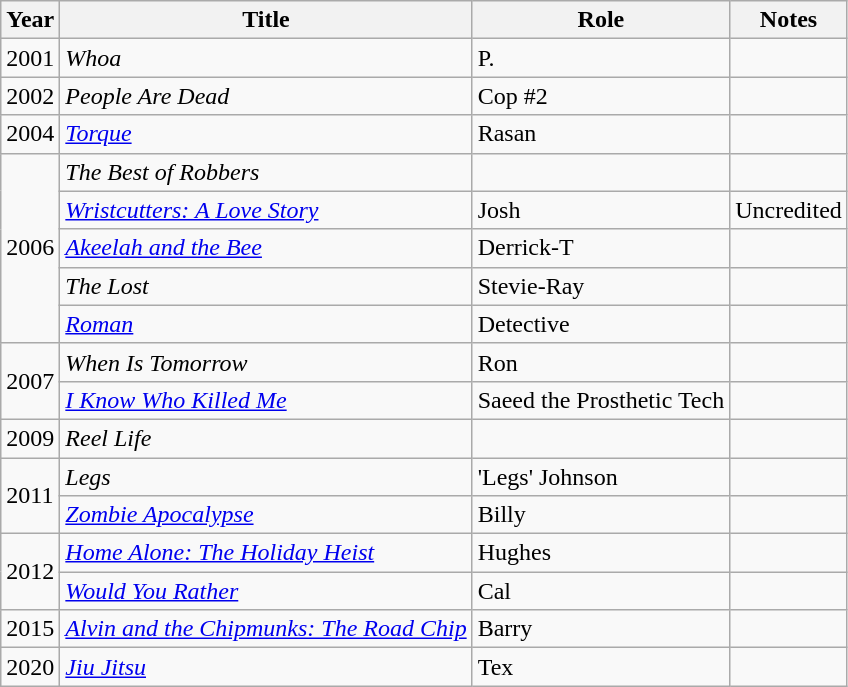<table class="wikitable">
<tr>
<th>Year</th>
<th>Title</th>
<th>Role</th>
<th>Notes</th>
</tr>
<tr>
<td>2001</td>
<td><em>Whoa</em></td>
<td>P.</td>
<td></td>
</tr>
<tr>
<td>2002</td>
<td><em>People Are Dead</em></td>
<td>Cop #2</td>
<td></td>
</tr>
<tr>
<td>2004</td>
<td><em><a href='#'>Torque</a></em></td>
<td>Rasan</td>
<td></td>
</tr>
<tr>
<td rowspan="5">2006</td>
<td><em>The Best of Robbers</em></td>
<td></td>
<td></td>
</tr>
<tr>
<td><em><a href='#'>Wristcutters: A Love Story</a></em></td>
<td>Josh</td>
<td>Uncredited</td>
</tr>
<tr>
<td><em><a href='#'>Akeelah and the Bee</a></em></td>
<td>Derrick-T</td>
<td></td>
</tr>
<tr>
<td><em>The Lost</em></td>
<td>Stevie-Ray</td>
<td></td>
</tr>
<tr>
<td><em><a href='#'>Roman</a></em></td>
<td>Detective</td>
<td></td>
</tr>
<tr>
<td rowspan="2">2007</td>
<td><em>When Is Tomorrow</em></td>
<td>Ron</td>
<td></td>
</tr>
<tr>
<td><em><a href='#'>I Know Who Killed Me</a></em></td>
<td>Saeed the Prosthetic Tech</td>
<td></td>
</tr>
<tr>
<td>2009</td>
<td><em>Reel Life</em></td>
<td></td>
<td></td>
</tr>
<tr>
<td rowspan="2">2011</td>
<td><em>Legs</em></td>
<td>'Legs' Johnson</td>
<td></td>
</tr>
<tr>
<td><em><a href='#'>Zombie Apocalypse</a></em></td>
<td>Billy</td>
<td></td>
</tr>
<tr>
<td rowspan="2">2012</td>
<td><em><a href='#'>Home Alone: The Holiday Heist</a></em></td>
<td>Hughes</td>
<td></td>
</tr>
<tr>
<td><em><a href='#'>Would You Rather</a></em></td>
<td>Cal</td>
<td></td>
</tr>
<tr>
<td>2015</td>
<td><em><a href='#'>Alvin and the Chipmunks: The Road Chip</a></em></td>
<td>Barry</td>
<td></td>
</tr>
<tr>
<td>2020</td>
<td><em><a href='#'>Jiu Jitsu</a></em></td>
<td>Tex</td>
<td></td>
</tr>
</table>
